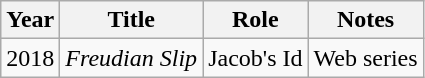<table class="wikitable">
<tr>
<th>Year</th>
<th>Title</th>
<th>Role</th>
<th>Notes</th>
</tr>
<tr>
<td>2018</td>
<td><em>Freudian Slip</em></td>
<td>Jacob's Id</td>
<td>Web series</td>
</tr>
</table>
